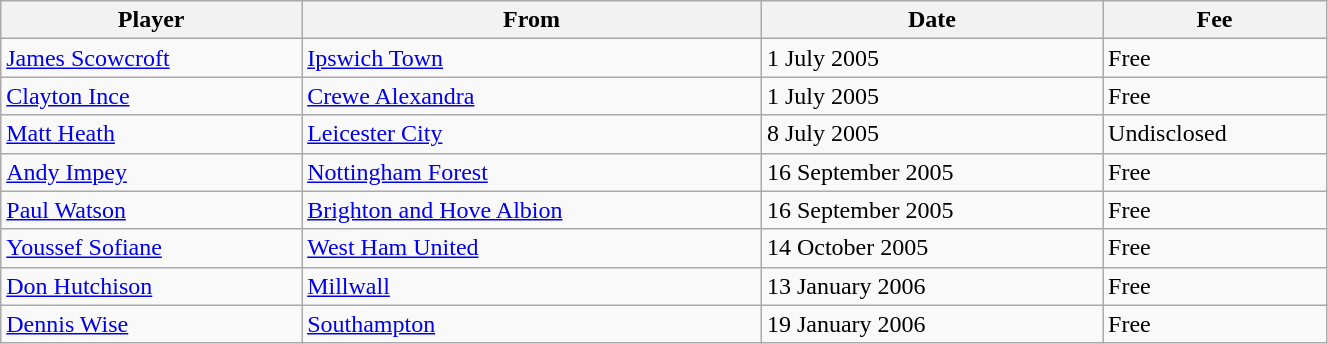<table class="wikitable" style="width:70%">
<tr>
<th>Player</th>
<th>From</th>
<th>Date</th>
<th>Fee</th>
</tr>
<tr>
<td> <a href='#'>James Scowcroft</a></td>
<td><a href='#'>Ipswich Town</a></td>
<td>1 July 2005</td>
<td>Free</td>
</tr>
<tr>
<td> <a href='#'>Clayton Ince</a></td>
<td><a href='#'>Crewe Alexandra</a></td>
<td>1 July 2005</td>
<td>Free</td>
</tr>
<tr>
<td> <a href='#'>Matt Heath</a></td>
<td><a href='#'>Leicester City</a></td>
<td>8 July 2005</td>
<td>Undisclosed</td>
</tr>
<tr>
<td> <a href='#'>Andy Impey</a></td>
<td><a href='#'>Nottingham Forest</a></td>
<td>16 September 2005</td>
<td>Free</td>
</tr>
<tr>
<td> <a href='#'>Paul Watson</a></td>
<td><a href='#'>Brighton and Hove Albion</a></td>
<td>16 September 2005</td>
<td>Free</td>
</tr>
<tr>
<td> <a href='#'>Youssef Sofiane</a></td>
<td><a href='#'>West Ham United</a></td>
<td>14 October 2005</td>
<td>Free</td>
</tr>
<tr>
<td> <a href='#'>Don Hutchison</a></td>
<td><a href='#'>Millwall</a></td>
<td>13 January 2006</td>
<td>Free</td>
</tr>
<tr>
<td> <a href='#'>Dennis Wise</a></td>
<td><a href='#'>Southampton</a></td>
<td>19 January 2006</td>
<td>Free</td>
</tr>
</table>
